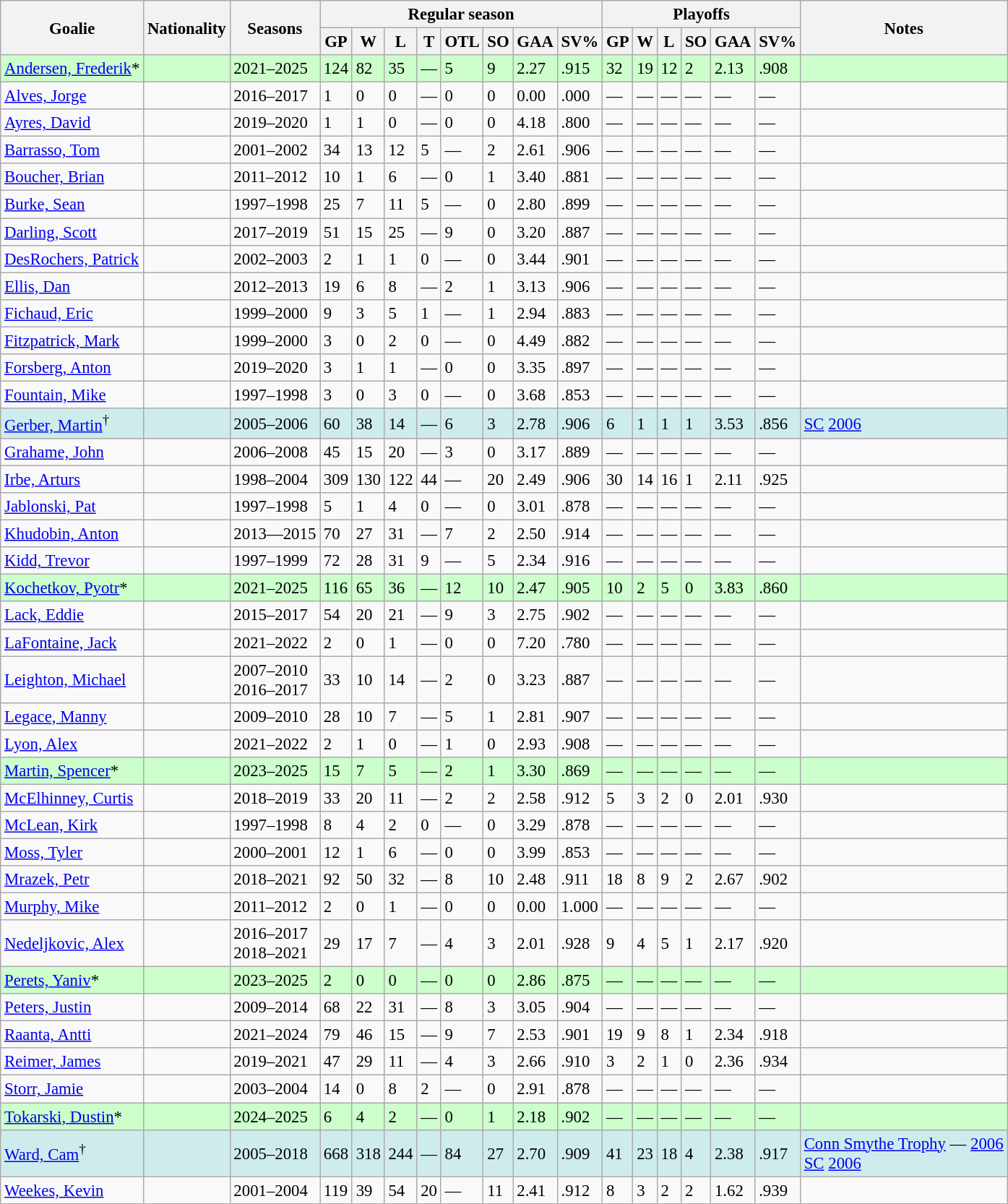<table class="wikitable sortable" style="text-align:left; font-size:95%">
<tr>
<th rowspan="2">Goalie</th>
<th rowspan="2">Nationality</th>
<th rowspan="2">Seasons</th>
<th colspan="8" class="unsortable">Regular season</th>
<th colspan="6" class="unsortable">Playoffs</th>
<th rowspan="2">Notes</th>
</tr>
<tr>
<th>GP</th>
<th>W</th>
<th>L</th>
<th>T</th>
<th>OTL</th>
<th>SO</th>
<th>GAA</th>
<th>SV%</th>
<th>GP</th>
<th>W</th>
<th>L</th>
<th>SO</th>
<th>GAA</th>
<th>SV%</th>
</tr>
<tr bgcolor="#CCFFCC">
<td><a href='#'>Andersen, Frederik</a>*</td>
<td></td>
<td>2021–2025</td>
<td>124</td>
<td>82</td>
<td>35</td>
<td>—</td>
<td>5</td>
<td>9</td>
<td>2.27</td>
<td>.915</td>
<td>32</td>
<td>19</td>
<td>12</td>
<td>2</td>
<td>2.13</td>
<td>.908</td>
<td></td>
</tr>
<tr>
<td><a href='#'>Alves, Jorge</a></td>
<td></td>
<td>2016–2017</td>
<td>1</td>
<td>0</td>
<td>0</td>
<td>—</td>
<td>0</td>
<td>0</td>
<td>0.00</td>
<td>.000</td>
<td>—</td>
<td>—</td>
<td>—</td>
<td>—</td>
<td>—</td>
<td>—</td>
<td></td>
</tr>
<tr>
<td><a href='#'>Ayres, David</a></td>
<td></td>
<td>2019–2020</td>
<td>1</td>
<td>1</td>
<td>0</td>
<td>—</td>
<td>0</td>
<td>0</td>
<td>4.18</td>
<td>.800</td>
<td>—</td>
<td>—</td>
<td>—</td>
<td>—</td>
<td>—</td>
<td>—</td>
<td></td>
</tr>
<tr>
<td><a href='#'>Barrasso, Tom</a></td>
<td></td>
<td>2001–2002</td>
<td>34</td>
<td>13</td>
<td>12</td>
<td>5</td>
<td>—</td>
<td>2</td>
<td>2.61</td>
<td>.906</td>
<td>—</td>
<td>—</td>
<td>—</td>
<td>—</td>
<td>—</td>
<td>—</td>
<td></td>
</tr>
<tr>
<td><a href='#'>Boucher, Brian</a></td>
<td></td>
<td>2011–2012</td>
<td>10</td>
<td>1</td>
<td>6</td>
<td>—</td>
<td>0</td>
<td>1</td>
<td>3.40</td>
<td>.881</td>
<td>—</td>
<td>—</td>
<td>—</td>
<td>—</td>
<td>—</td>
<td>—</td>
<td></td>
</tr>
<tr>
<td><a href='#'>Burke, Sean</a></td>
<td></td>
<td>1997–1998</td>
<td>25</td>
<td>7</td>
<td>11</td>
<td>5</td>
<td>—</td>
<td>0</td>
<td>2.80</td>
<td>.899</td>
<td>—</td>
<td>—</td>
<td>—</td>
<td>—</td>
<td>—</td>
<td>—</td>
<td></td>
</tr>
<tr>
<td><a href='#'>Darling, Scott</a></td>
<td></td>
<td>2017–2019</td>
<td>51</td>
<td>15</td>
<td>25</td>
<td>—</td>
<td>9</td>
<td>0</td>
<td>3.20</td>
<td>.887</td>
<td>—</td>
<td>—</td>
<td>—</td>
<td>—</td>
<td>—</td>
<td>—</td>
<td></td>
</tr>
<tr>
<td><a href='#'>DesRochers, Patrick</a></td>
<td></td>
<td>2002–2003</td>
<td>2</td>
<td>1</td>
<td>1</td>
<td>0</td>
<td>—</td>
<td>0</td>
<td>3.44</td>
<td>.901</td>
<td>—</td>
<td>—</td>
<td>—</td>
<td>—</td>
<td>—</td>
<td>—</td>
<td></td>
</tr>
<tr>
<td><a href='#'>Ellis, Dan</a></td>
<td></td>
<td>2012–2013</td>
<td>19</td>
<td>6</td>
<td>8</td>
<td>—</td>
<td>2</td>
<td>1</td>
<td>3.13</td>
<td>.906</td>
<td>—</td>
<td>—</td>
<td>—</td>
<td>—</td>
<td>—</td>
<td>—</td>
<td></td>
</tr>
<tr>
<td><a href='#'>Fichaud, Eric</a></td>
<td></td>
<td>1999–2000</td>
<td>9</td>
<td>3</td>
<td>5</td>
<td>1</td>
<td>—</td>
<td>1</td>
<td>2.94</td>
<td>.883</td>
<td>—</td>
<td>—</td>
<td>—</td>
<td>—</td>
<td>—</td>
<td>—</td>
<td></td>
</tr>
<tr>
<td><a href='#'>Fitzpatrick, Mark</a></td>
<td></td>
<td>1999–2000</td>
<td>3</td>
<td>0</td>
<td>2</td>
<td>0</td>
<td>—</td>
<td>0</td>
<td>4.49</td>
<td>.882</td>
<td>—</td>
<td>—</td>
<td>—</td>
<td>—</td>
<td>—</td>
<td>—</td>
<td></td>
</tr>
<tr>
<td><a href='#'>Forsberg, Anton</a></td>
<td></td>
<td>2019–2020</td>
<td>3</td>
<td>1</td>
<td>1</td>
<td>—</td>
<td>0</td>
<td>0</td>
<td>3.35</td>
<td>.897</td>
<td>—</td>
<td>—</td>
<td>—</td>
<td>—</td>
<td>—</td>
<td>—</td>
<td></td>
</tr>
<tr>
<td><a href='#'>Fountain, Mike</a></td>
<td></td>
<td>1997–1998</td>
<td>3</td>
<td>0</td>
<td>3</td>
<td>0</td>
<td>—</td>
<td>0</td>
<td>3.68</td>
<td>.853</td>
<td>—</td>
<td>—</td>
<td>—</td>
<td>—</td>
<td>—</td>
<td>—</td>
<td></td>
</tr>
<tr bgcolor="#CFECEC">
<td><a href='#'>Gerber, Martin</a><sup>†</sup></td>
<td></td>
<td>2005–2006</td>
<td>60</td>
<td>38</td>
<td>14</td>
<td>—</td>
<td>6</td>
<td>3</td>
<td>2.78</td>
<td>.906</td>
<td>6</td>
<td>1</td>
<td>1</td>
<td>1</td>
<td>3.53</td>
<td>.856</td>
<td><a href='#'>SC</a> <a href='#'>2006</a></td>
</tr>
<tr>
<td><a href='#'>Grahame, John</a></td>
<td></td>
<td>2006–2008</td>
<td>45</td>
<td>15</td>
<td>20</td>
<td>—</td>
<td>3</td>
<td>0</td>
<td>3.17</td>
<td>.889</td>
<td>—</td>
<td>—</td>
<td>—</td>
<td>—</td>
<td>—</td>
<td>—</td>
<td></td>
</tr>
<tr>
<td><a href='#'>Irbe, Arturs</a></td>
<td></td>
<td>1998–2004</td>
<td>309</td>
<td>130</td>
<td>122</td>
<td>44</td>
<td>—</td>
<td>20</td>
<td>2.49</td>
<td>.906</td>
<td>30</td>
<td>14</td>
<td>16</td>
<td>1</td>
<td>2.11</td>
<td>.925</td>
<td></td>
</tr>
<tr>
<td><a href='#'>Jablonski, Pat</a></td>
<td></td>
<td>1997–1998</td>
<td>5</td>
<td>1</td>
<td>4</td>
<td>0</td>
<td>—</td>
<td>0</td>
<td>3.01</td>
<td>.878</td>
<td>—</td>
<td>—</td>
<td>—</td>
<td>—</td>
<td>—</td>
<td>—</td>
<td></td>
</tr>
<tr>
<td><a href='#'>Khudobin, Anton</a></td>
<td></td>
<td>2013—2015</td>
<td>70</td>
<td>27</td>
<td>31</td>
<td>—</td>
<td>7</td>
<td>2</td>
<td>2.50</td>
<td>.914</td>
<td>—</td>
<td>—</td>
<td>—</td>
<td>—</td>
<td>—</td>
<td>—</td>
<td></td>
</tr>
<tr>
<td><a href='#'>Kidd, Trevor</a></td>
<td></td>
<td>1997–1999</td>
<td>72</td>
<td>28</td>
<td>31</td>
<td>9</td>
<td>—</td>
<td>5</td>
<td>2.34</td>
<td>.916</td>
<td>—</td>
<td>—</td>
<td>—</td>
<td>—</td>
<td>—</td>
<td>—</td>
<td></td>
</tr>
<tr bgcolor="#CCFFCC">
<td><a href='#'>Kochetkov, Pyotr</a>*</td>
<td></td>
<td>2021–2025</td>
<td>116</td>
<td>65</td>
<td>36</td>
<td>—</td>
<td>12</td>
<td>10</td>
<td>2.47</td>
<td>.905</td>
<td>10</td>
<td>2</td>
<td>5</td>
<td>0</td>
<td>3.83</td>
<td>.860</td>
<td></td>
</tr>
<tr>
<td><a href='#'>Lack, Eddie</a></td>
<td></td>
<td>2015–2017</td>
<td>54</td>
<td>20</td>
<td>21</td>
<td>—</td>
<td>9</td>
<td>3</td>
<td>2.75</td>
<td>.902</td>
<td>—</td>
<td>—</td>
<td>—</td>
<td>—</td>
<td>—</td>
<td>—</td>
<td></td>
</tr>
<tr>
<td><a href='#'>LaFontaine, Jack</a></td>
<td></td>
<td>2021–2022</td>
<td>2</td>
<td>0</td>
<td>1</td>
<td>—</td>
<td>0</td>
<td>0</td>
<td>7.20</td>
<td>.780</td>
<td>—</td>
<td>—</td>
<td>—</td>
<td>—</td>
<td>—</td>
<td>—</td>
<td></td>
</tr>
<tr>
<td><a href='#'>Leighton, Michael</a></td>
<td></td>
<td>2007–2010<br>2016–2017</td>
<td>33</td>
<td>10</td>
<td>14</td>
<td>—</td>
<td>2</td>
<td>0</td>
<td>3.23</td>
<td>.887</td>
<td>—</td>
<td>—</td>
<td>—</td>
<td>—</td>
<td>—</td>
<td>—</td>
<td></td>
</tr>
<tr>
<td><a href='#'>Legace, Manny</a></td>
<td></td>
<td>2009–2010</td>
<td>28</td>
<td>10</td>
<td>7</td>
<td>—</td>
<td>5</td>
<td>1</td>
<td>2.81</td>
<td>.907</td>
<td>—</td>
<td>—</td>
<td>—</td>
<td>—</td>
<td>—</td>
<td>—</td>
<td></td>
</tr>
<tr>
<td><a href='#'>Lyon, Alex</a></td>
<td></td>
<td>2021–2022</td>
<td>2</td>
<td>1</td>
<td>0</td>
<td>—</td>
<td>1</td>
<td>0</td>
<td>2.93</td>
<td>.908</td>
<td>—</td>
<td>—</td>
<td>—</td>
<td>—</td>
<td>—</td>
<td>—</td>
<td></td>
</tr>
<tr bgcolor="#CCFFCC">
<td><a href='#'>Martin, Spencer</a>*</td>
<td></td>
<td>2023–2025</td>
<td>15</td>
<td>7</td>
<td>5</td>
<td>—</td>
<td>2</td>
<td>1</td>
<td>3.30</td>
<td>.869</td>
<td>—</td>
<td>—</td>
<td>—</td>
<td>—</td>
<td>—</td>
<td>—</td>
<td></td>
</tr>
<tr>
<td><a href='#'>McElhinney, Curtis</a></td>
<td></td>
<td>2018–2019</td>
<td>33</td>
<td>20</td>
<td>11</td>
<td>—</td>
<td>2</td>
<td>2</td>
<td>2.58</td>
<td>.912</td>
<td>5</td>
<td>3</td>
<td>2</td>
<td>0</td>
<td>2.01</td>
<td>.930</td>
<td></td>
</tr>
<tr>
<td><a href='#'>McLean, Kirk</a></td>
<td></td>
<td>1997–1998</td>
<td>8</td>
<td>4</td>
<td>2</td>
<td>0</td>
<td>—</td>
<td>0</td>
<td>3.29</td>
<td>.878</td>
<td>—</td>
<td>—</td>
<td>—</td>
<td>—</td>
<td>—</td>
<td>—</td>
<td></td>
</tr>
<tr>
<td><a href='#'>Moss, Tyler</a></td>
<td></td>
<td>2000–2001</td>
<td>12</td>
<td>1</td>
<td>6</td>
<td>—</td>
<td>0</td>
<td>0</td>
<td>3.99</td>
<td>.853</td>
<td>—</td>
<td>—</td>
<td>—</td>
<td>—</td>
<td>—</td>
<td>—</td>
<td></td>
</tr>
<tr>
<td><a href='#'>Mrazek, Petr</a></td>
<td></td>
<td>2018–2021</td>
<td>92</td>
<td>50</td>
<td>32</td>
<td>—</td>
<td>8</td>
<td>10</td>
<td>2.48</td>
<td>.911</td>
<td>18</td>
<td>8</td>
<td>9</td>
<td>2</td>
<td>2.67</td>
<td>.902</td>
<td></td>
</tr>
<tr>
<td><a href='#'>Murphy, Mike</a></td>
<td></td>
<td>2011–2012</td>
<td>2</td>
<td>0</td>
<td>1</td>
<td>—</td>
<td>0</td>
<td>0</td>
<td>0.00</td>
<td>1.000</td>
<td>—</td>
<td>—</td>
<td>—</td>
<td>—</td>
<td>—</td>
<td>—</td>
<td></td>
</tr>
<tr>
<td><a href='#'>Nedeljkovic, Alex</a></td>
<td></td>
<td>2016–2017<br>2018–2021</td>
<td>29</td>
<td>17</td>
<td>7</td>
<td>—</td>
<td>4</td>
<td>3</td>
<td>2.01</td>
<td>.928</td>
<td>9</td>
<td>4</td>
<td>5</td>
<td>1</td>
<td>2.17</td>
<td>.920</td>
<td></td>
</tr>
<tr bgcolor="#CCFFCC">
<td><a href='#'>Perets, Yaniv</a>*</td>
<td></td>
<td>2023–2025</td>
<td>2</td>
<td>0</td>
<td>0</td>
<td>—</td>
<td>0</td>
<td>0</td>
<td>2.86</td>
<td>.875</td>
<td>—</td>
<td>—</td>
<td>—</td>
<td>—</td>
<td>—</td>
<td>—</td>
<td></td>
</tr>
<tr>
<td><a href='#'>Peters, Justin</a></td>
<td></td>
<td>2009–2014</td>
<td>68</td>
<td>22</td>
<td>31</td>
<td>—</td>
<td>8</td>
<td>3</td>
<td>3.05</td>
<td>.904</td>
<td>—</td>
<td>—</td>
<td>—</td>
<td>—</td>
<td>—</td>
<td>—</td>
<td></td>
</tr>
<tr>
<td><a href='#'>Raanta, Antti</a></td>
<td></td>
<td>2021–2024</td>
<td>79</td>
<td>46</td>
<td>15</td>
<td>—</td>
<td>9</td>
<td>7</td>
<td>2.53</td>
<td>.901</td>
<td>19</td>
<td>9</td>
<td>8</td>
<td>1</td>
<td>2.34</td>
<td>.918</td>
<td></td>
</tr>
<tr>
<td><a href='#'>Reimer, James</a></td>
<td></td>
<td>2019–2021</td>
<td>47</td>
<td>29</td>
<td>11</td>
<td>—</td>
<td>4</td>
<td>3</td>
<td>2.66</td>
<td>.910</td>
<td>3</td>
<td>2</td>
<td>1</td>
<td>0</td>
<td>2.36</td>
<td>.934</td>
<td></td>
</tr>
<tr>
<td><a href='#'>Storr, Jamie</a></td>
<td></td>
<td>2003–2004</td>
<td>14</td>
<td>0</td>
<td>8</td>
<td>2</td>
<td>—</td>
<td>0</td>
<td>2.91</td>
<td>.878</td>
<td>—</td>
<td>—</td>
<td>—</td>
<td>—</td>
<td>—</td>
<td>—</td>
<td></td>
</tr>
<tr bgcolor="#CCFFCC">
<td><a href='#'>Tokarski, Dustin</a>*</td>
<td></td>
<td>2024–2025</td>
<td>6</td>
<td>4</td>
<td>2</td>
<td>—</td>
<td>0</td>
<td>1</td>
<td>2.18</td>
<td>.902</td>
<td>—</td>
<td>—</td>
<td>—</td>
<td>—</td>
<td>—</td>
<td>—</td>
<td></td>
</tr>
<tr bgcolor="#CFECEC">
<td><a href='#'>Ward, Cam</a><sup>†</sup></td>
<td></td>
<td>2005–2018</td>
<td>668</td>
<td>318</td>
<td>244</td>
<td>—</td>
<td>84</td>
<td>27</td>
<td>2.70</td>
<td>.909</td>
<td>41</td>
<td>23</td>
<td>18</td>
<td>4</td>
<td>2.38</td>
<td>.917</td>
<td><a href='#'>Conn Smythe Trophy</a> — <a href='#'>2006</a><br><a href='#'>SC</a> <a href='#'>2006</a></td>
</tr>
<tr>
<td><a href='#'>Weekes, Kevin</a></td>
<td></td>
<td>2001–2004</td>
<td>119</td>
<td>39</td>
<td>54</td>
<td>20</td>
<td>—</td>
<td>11</td>
<td>2.41</td>
<td>.912</td>
<td>8</td>
<td>3</td>
<td>2</td>
<td>2</td>
<td>1.62</td>
<td>.939</td>
<td></td>
</tr>
</table>
